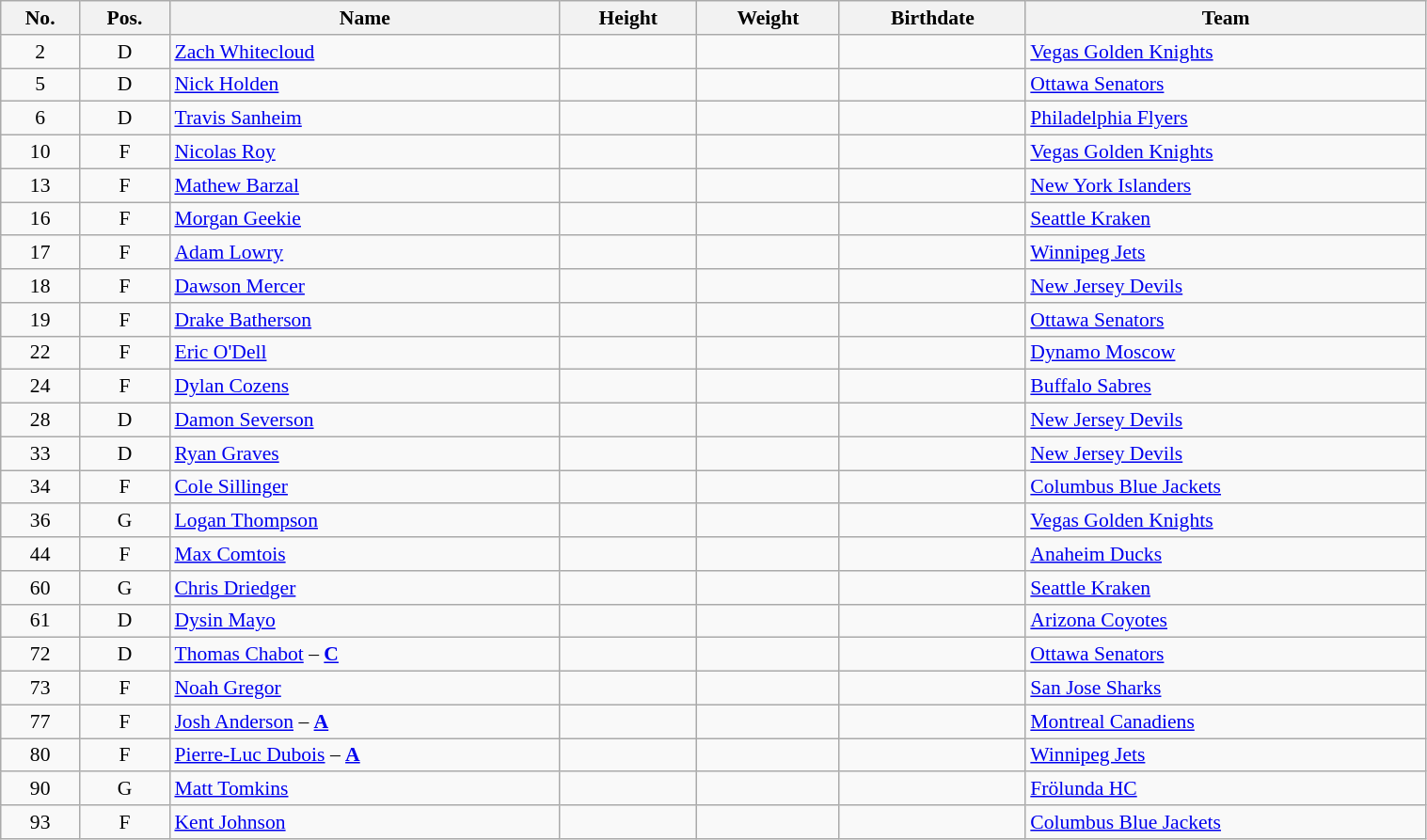<table width="80%" class="wikitable sortable" style="font-size: 90%; text-align: center;">
<tr>
<th>No.</th>
<th>Pos.</th>
<th>Name</th>
<th>Height</th>
<th>Weight</th>
<th>Birthdate</th>
<th>Team</th>
</tr>
<tr>
<td>2</td>
<td>D</td>
<td align=left><a href='#'>Zach Whitecloud</a></td>
<td></td>
<td></td>
<td></td>
<td style="text-align:left;"> <a href='#'>Vegas Golden Knights</a></td>
</tr>
<tr>
<td>5</td>
<td>D</td>
<td align=left><a href='#'>Nick Holden</a></td>
<td></td>
<td></td>
<td></td>
<td style="text-align:left;"> <a href='#'>Ottawa Senators</a></td>
</tr>
<tr>
<td>6</td>
<td>D</td>
<td align=left><a href='#'>Travis Sanheim</a></td>
<td></td>
<td></td>
<td></td>
<td style="text-align:left;"> <a href='#'>Philadelphia Flyers</a></td>
</tr>
<tr>
<td>10</td>
<td>F</td>
<td align=left><a href='#'>Nicolas Roy</a></td>
<td></td>
<td></td>
<td></td>
<td style="text-align:left;"> <a href='#'>Vegas Golden Knights</a></td>
</tr>
<tr>
<td>13</td>
<td>F</td>
<td align=left><a href='#'>Mathew Barzal</a></td>
<td></td>
<td></td>
<td></td>
<td style="text-align:left;"> <a href='#'>New York Islanders</a></td>
</tr>
<tr>
<td>16</td>
<td>F</td>
<td align=left><a href='#'>Morgan Geekie</a></td>
<td></td>
<td></td>
<td></td>
<td style="text-align:left;"> <a href='#'>Seattle Kraken</a></td>
</tr>
<tr>
<td>17</td>
<td>F</td>
<td align=left><a href='#'>Adam Lowry</a></td>
<td></td>
<td></td>
<td></td>
<td style="text-align:left;"> <a href='#'>Winnipeg Jets</a></td>
</tr>
<tr>
<td>18</td>
<td>F</td>
<td align=left><a href='#'>Dawson Mercer</a></td>
<td></td>
<td></td>
<td></td>
<td style="text-align:left;"> <a href='#'>New Jersey Devils</a></td>
</tr>
<tr>
<td>19</td>
<td>F</td>
<td align=left><a href='#'>Drake Batherson</a></td>
<td></td>
<td></td>
<td></td>
<td style="text-align:left;"> <a href='#'>Ottawa Senators</a></td>
</tr>
<tr>
<td>22</td>
<td>F</td>
<td align=left><a href='#'>Eric O'Dell</a></td>
<td></td>
<td></td>
<td></td>
<td style="text-align:left;"> <a href='#'>Dynamo Moscow</a></td>
</tr>
<tr>
<td>24</td>
<td>F</td>
<td align=left><a href='#'>Dylan Cozens</a></td>
<td></td>
<td></td>
<td></td>
<td style="text-align:left;"> <a href='#'>Buffalo Sabres</a></td>
</tr>
<tr>
<td>28</td>
<td>D</td>
<td align=left><a href='#'>Damon Severson</a></td>
<td></td>
<td></td>
<td></td>
<td style="text-align:left;"> <a href='#'>New Jersey Devils</a></td>
</tr>
<tr>
<td>33</td>
<td>D</td>
<td align=left><a href='#'>Ryan Graves</a></td>
<td></td>
<td></td>
<td></td>
<td style="text-align:left;"> <a href='#'>New Jersey Devils</a></td>
</tr>
<tr>
<td>34</td>
<td>F</td>
<td align=left><a href='#'>Cole Sillinger</a></td>
<td></td>
<td></td>
<td></td>
<td style="text-align:left;"> <a href='#'>Columbus Blue Jackets</a></td>
</tr>
<tr>
<td>36</td>
<td>G</td>
<td align=left><a href='#'>Logan Thompson</a></td>
<td></td>
<td></td>
<td></td>
<td style="text-align:left;"> <a href='#'>Vegas Golden Knights</a></td>
</tr>
<tr>
<td>44</td>
<td>F</td>
<td align=left><a href='#'>Max Comtois</a></td>
<td></td>
<td></td>
<td></td>
<td style="text-align:left;"> <a href='#'>Anaheim Ducks</a></td>
</tr>
<tr>
<td>60</td>
<td>G</td>
<td align=left><a href='#'>Chris Driedger</a></td>
<td></td>
<td></td>
<td></td>
<td style="text-align:left;"> <a href='#'>Seattle Kraken</a></td>
</tr>
<tr>
<td>61</td>
<td>D</td>
<td align=left><a href='#'>Dysin Mayo</a></td>
<td></td>
<td></td>
<td></td>
<td style="text-align:left;"> <a href='#'>Arizona Coyotes</a></td>
</tr>
<tr>
<td>72</td>
<td>D</td>
<td align=left><a href='#'>Thomas Chabot</a> – <strong><a href='#'>C</a></strong></td>
<td></td>
<td></td>
<td></td>
<td style="text-align:left;"> <a href='#'>Ottawa Senators</a></td>
</tr>
<tr>
<td>73</td>
<td>F</td>
<td align=left><a href='#'>Noah Gregor</a></td>
<td></td>
<td></td>
<td></td>
<td style="text-align:left;"> <a href='#'>San Jose Sharks</a></td>
</tr>
<tr>
<td>77</td>
<td>F</td>
<td align=left><a href='#'>Josh Anderson</a>  – <strong><a href='#'>A</a></strong></td>
<td></td>
<td></td>
<td></td>
<td style="text-align:left;"> <a href='#'>Montreal Canadiens</a></td>
</tr>
<tr>
<td>80</td>
<td>F</td>
<td align=left><a href='#'>Pierre-Luc Dubois</a> – <strong><a href='#'>A</a></strong></td>
<td></td>
<td></td>
<td></td>
<td style="text-align:left;"> <a href='#'>Winnipeg Jets</a></td>
</tr>
<tr>
<td>90</td>
<td>G</td>
<td align=left><a href='#'>Matt Tomkins</a></td>
<td></td>
<td></td>
<td></td>
<td style="text-align:left;"> <a href='#'>Frölunda HC</a></td>
</tr>
<tr>
<td>93</td>
<td>F</td>
<td align=left><a href='#'>Kent Johnson</a></td>
<td></td>
<td></td>
<td></td>
<td style="text-align:left;"> <a href='#'>Columbus Blue Jackets</a></td>
</tr>
</table>
